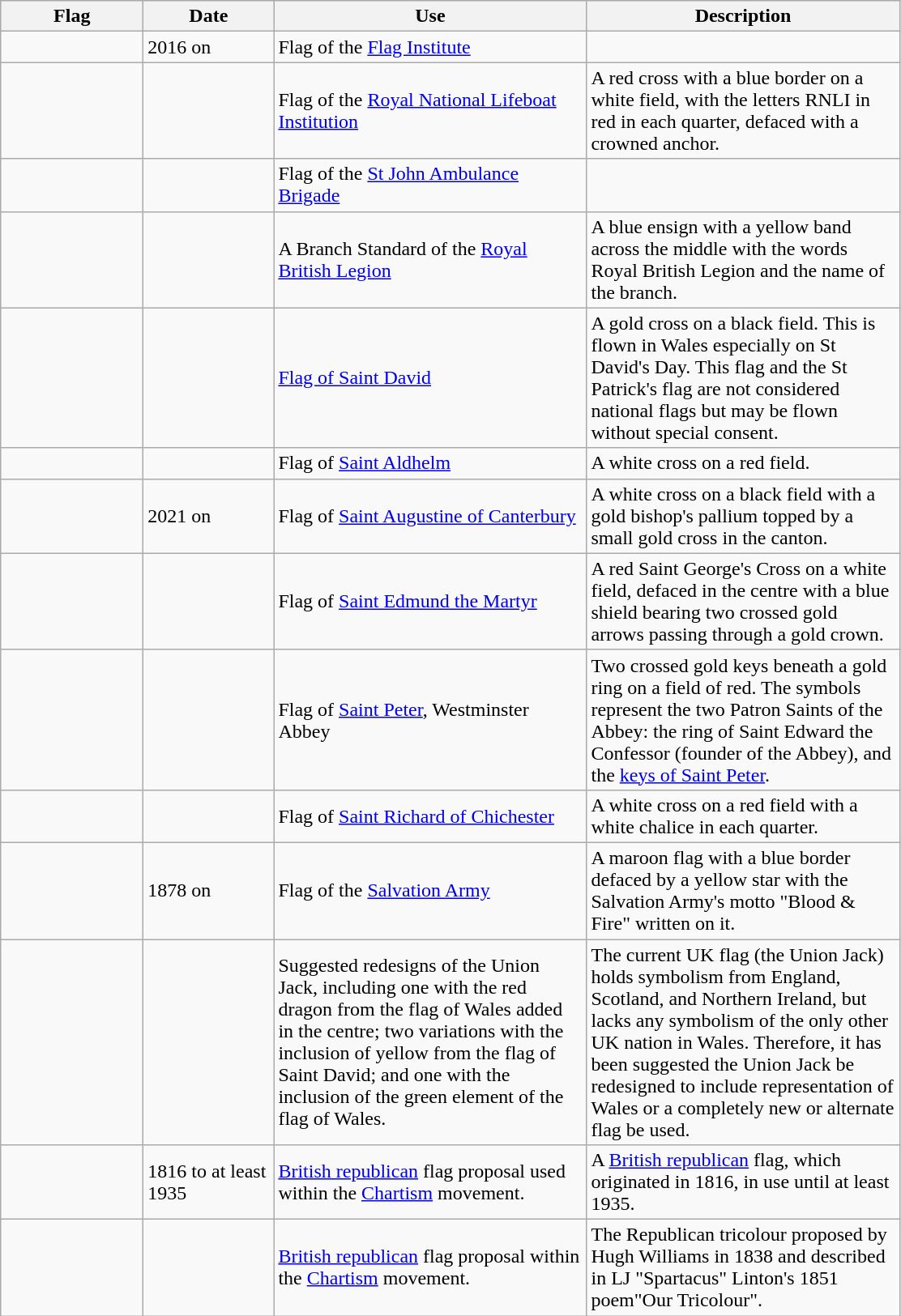<table class="wikitable">
<tr style="background:#efefef;">
<th style="width:110px;">Flag</th>
<th style="width:100px;">Date</th>
<th style="width:250px;">Use</th>
<th style="width:250px;">Description</th>
</tr>
<tr>
<td></td>
<td>2016 on</td>
<td>Flag of the <a href='#'>Flag Institute</a></td>
<td></td>
</tr>
<tr>
<td></td>
<td></td>
<td>Flag of the <a href='#'>Royal National Lifeboat Institution</a></td>
<td>A red cross with a blue border on a white field, with the letters RNLI in red in each quarter, defaced with a crowned anchor.</td>
</tr>
<tr>
<td></td>
<td></td>
<td>Flag of the <a href='#'>St John Ambulance Brigade</a></td>
<td></td>
</tr>
<tr>
<td></td>
<td></td>
<td>A Branch Standard of the <a href='#'>Royal British Legion</a></td>
<td>A blue ensign with a yellow band across the middle with the words Royal British Legion and the name of the branch.</td>
</tr>
<tr>
<td></td>
<td></td>
<td><a href='#'>Flag of Saint David</a></td>
<td>A gold cross on a black field. This is flown in Wales especially on St David's Day. This flag and the St Patrick's flag are not considered national flags but may be flown without special consent.</td>
</tr>
<tr>
<td></td>
<td></td>
<td>Flag of <a href='#'>Saint Aldhelm</a></td>
<td>A white cross on a red field.</td>
</tr>
<tr>
<td></td>
<td>2021 on</td>
<td>Flag of <a href='#'>Saint Augustine of Canterbury</a></td>
<td>A white cross on a black field with a gold bishop's pallium topped by a small gold cross in the canton.</td>
</tr>
<tr>
<td></td>
<td></td>
<td>Flag of <a href='#'>Saint Edmund the Martyr</a></td>
<td>A red Saint George's Cross on a white field, defaced in the centre with a blue shield bearing two crossed gold arrows passing through a gold crown.</td>
</tr>
<tr>
<td></td>
<td></td>
<td>Flag of <a href='#'>Saint Peter</a>, Westminster Abbey</td>
<td>Two crossed gold keys beneath a gold ring on a field of red. The symbols represent the two Patron Saints of the Abbey: the ring of Saint Edward the Confessor (founder of the Abbey), and the <a href='#'>keys of Saint Peter</a>.</td>
</tr>
<tr>
<td></td>
<td></td>
<td>Flag of <a href='#'>Saint Richard of Chichester</a></td>
<td>A white cross on a red field with a white chalice in each quarter.</td>
</tr>
<tr>
<td></td>
<td>1878 on</td>
<td>Flag of the <a href='#'>Salvation Army</a></td>
<td>A maroon flag with a blue border defaced by a yellow star with the Salvation Army's motto "Blood & Fire" written on it.</td>
</tr>
<tr>
<td> <br>  <br>  <br> </td>
<td></td>
<td>Suggested redesigns of the Union Jack, including one with the red dragon from the flag of Wales added in the centre; two variations with the inclusion of yellow from the flag of Saint David; and one with the inclusion of the green element of the flag of Wales.</td>
<td>The current UK flag (the Union Jack) holds symbolism from England, Scotland, and Northern Ireland, but lacks any symbolism of the only other UK nation in Wales. Therefore, it has been suggested the Union Jack be redesigned to include representation of Wales or a completely new or alternate flag be used.</td>
</tr>
<tr>
<td></td>
<td>1816 to at least 1935</td>
<td><a href='#'>British republican</a> flag proposal used within the <a href='#'>Chartism</a> movement.</td>
<td>A <a href='#'>British republican</a> flag, which originated in 1816, in use until at least 1935.</td>
</tr>
<tr>
<td></td>
<td></td>
<td><a href='#'>British republican</a> flag proposal within the <a href='#'>Chartism</a> movement.</td>
<td>The Republican tricolour proposed by Hugh Williams in 1838 and described in LJ "Spartacus" Linton's 1851 poem"Our Tricolour".</td>
</tr>
</table>
